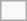<table class="infobox">
<tr>
<td></td>
<td></td>
</tr>
</table>
